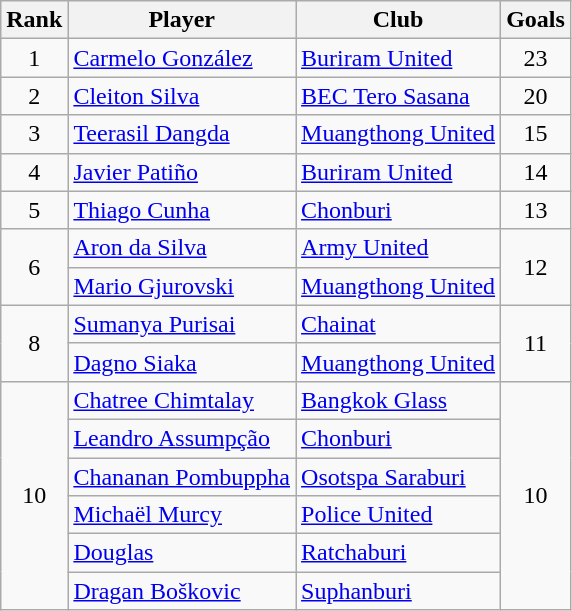<table class="wikitable" style="text-align:center">
<tr>
<th>Rank</th>
<th>Player</th>
<th>Club</th>
<th>Goals</th>
</tr>
<tr>
<td>1</td>
<td align="left"> <a href='#'>Carmelo González</a></td>
<td align="left"><a href='#'>Buriram United</a></td>
<td>23</td>
</tr>
<tr>
<td>2</td>
<td align="left"> <a href='#'>Cleiton Silva</a></td>
<td align="left"><a href='#'>BEC Tero Sasana</a></td>
<td>20</td>
</tr>
<tr>
<td>3</td>
<td align="left"> <a href='#'>Teerasil Dangda</a></td>
<td align="left"><a href='#'>Muangthong United</a></td>
<td>15</td>
</tr>
<tr>
<td>4</td>
<td align="left"> <a href='#'>Javier Patiño</a></td>
<td align="left"><a href='#'>Buriram United</a></td>
<td>14</td>
</tr>
<tr>
<td>5</td>
<td align="left"> <a href='#'>Thiago Cunha</a></td>
<td align="left"><a href='#'>Chonburi</a></td>
<td>13</td>
</tr>
<tr>
<td rowspan="2">6</td>
<td align="left"> <a href='#'>Aron da Silva</a></td>
<td align="left"><a href='#'>Army United</a></td>
<td rowspan="2">12</td>
</tr>
<tr>
<td align="left"> <a href='#'>Mario Gjurovski</a></td>
<td align="left"><a href='#'>Muangthong United</a></td>
</tr>
<tr>
<td rowspan="2">8</td>
<td align="left"> <a href='#'>Sumanya Purisai</a></td>
<td align="left"><a href='#'>Chainat</a></td>
<td rowspan="2">11</td>
</tr>
<tr>
<td align="left"> <a href='#'>Dagno Siaka</a></td>
<td align="left"><a href='#'>Muangthong United</a></td>
</tr>
<tr>
<td rowspan="6">10</td>
<td align="left"> <a href='#'>Chatree Chimtalay</a></td>
<td align="left"><a href='#'>Bangkok Glass</a></td>
<td rowspan="6">10</td>
</tr>
<tr>
<td align="left"> <a href='#'>Leandro Assumpção</a></td>
<td align="left"><a href='#'>Chonburi</a></td>
</tr>
<tr>
<td align="left"> <a href='#'>Chananan Pombuppha</a></td>
<td align="left"><a href='#'>Osotspa Saraburi</a></td>
</tr>
<tr>
<td align="left"> <a href='#'>Michaël Murcy</a></td>
<td align="left"><a href='#'>Police United</a></td>
</tr>
<tr>
<td align="left"> <a href='#'>Douglas</a></td>
<td align="left"><a href='#'>Ratchaburi</a></td>
</tr>
<tr>
<td align="left"> <a href='#'>Dragan Boškovic</a></td>
<td align="left"><a href='#'>Suphanburi</a></td>
</tr>
</table>
